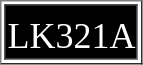<table border="1">
<tr>
<td style="background:black; font-size: 18pt; color: white"><sup></sup> LK321A</td>
</tr>
</table>
